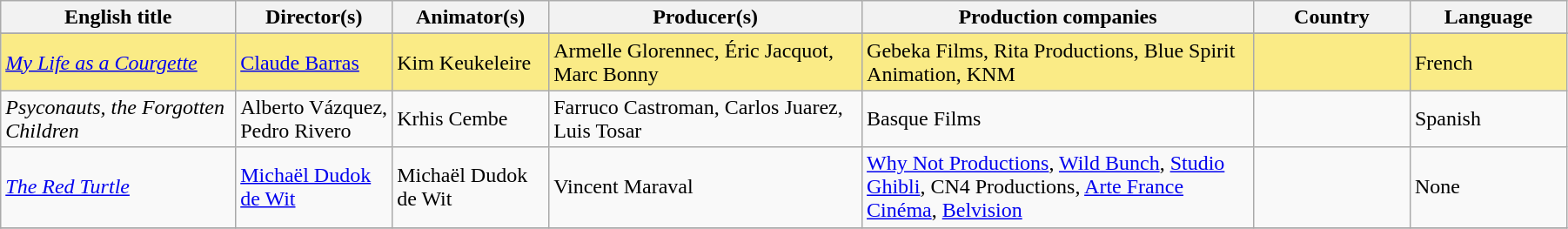<table class="sortable wikitable" width="95%" cellpadding="5">
<tr>
<th width="15%">English title</th>
<th width="10%">Director(s)</th>
<th width="10%">Animator(s)</th>
<th width="20%">Producer(s)</th>
<th width="25%">Production companies</th>
<th width="10%">Country</th>
<th width="10%">Language</th>
</tr>
<tr>
</tr>
<tr style="background:#FAEB86">
<td><em><a href='#'>My Life as a Courgette</a></em></td>
<td><a href='#'>Claude Barras</a></td>
<td>Kim Keukeleire</td>
<td>Armelle Glorennec, Éric Jacquot, Marc Bonny</td>
<td>Gebeka Films, Rita Productions, Blue Spirit Animation, KNM</td>
<td> </td>
<td>French</td>
</tr>
<tr>
<td><em>Psyconauts, the Forgotten Children</em></td>
<td>Alberto Vázquez, Pedro Rivero</td>
<td>Krhis Cembe</td>
<td>Farruco Castroman, Carlos Juarez, Luis Tosar</td>
<td>Basque Films</td>
<td></td>
<td>Spanish</td>
</tr>
<tr>
<td><em><a href='#'>The Red Turtle</a></em></td>
<td><a href='#'>Michaël Dudok de Wit</a></td>
<td>Michaël Dudok de Wit</td>
<td>Vincent Maraval</td>
<td><a href='#'>Why Not Productions</a>, <a href='#'>Wild Bunch</a>, <a href='#'>Studio Ghibli</a>, CN4 Productions, <a href='#'>Arte France Cinéma</a>, <a href='#'>Belvision</a></td>
<td> </td>
<td>None</td>
</tr>
<tr>
</tr>
</table>
